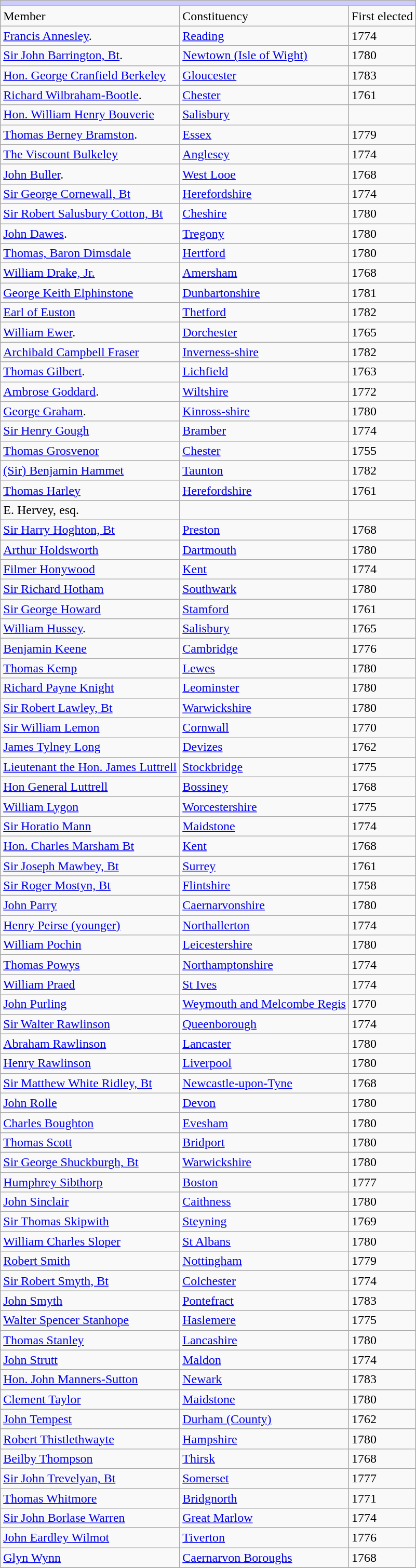<table class="wikitable">
<tr>
<td colspan="3" bgcolor="ccccff"></td>
</tr>
<tr>
<td>Member</td>
<td>Constituency</td>
<td>First elected</td>
</tr>
<tr>
<td><a href='#'>Francis Annesley</a>.</td>
<td><a href='#'>Reading</a></td>
<td>1774</td>
</tr>
<tr>
<td><a href='#'>Sir John Barrington, Bt</a>.</td>
<td><a href='#'>Newtown (Isle of Wight)</a></td>
<td>1780</td>
</tr>
<tr>
<td><a href='#'>Hon. George Cranfield Berkeley</a></td>
<td><a href='#'>Gloucester</a></td>
<td>1783</td>
</tr>
<tr>
<td><a href='#'>Richard Wilbraham-Bootle</a>.</td>
<td><a href='#'>Chester</a></td>
<td>1761</td>
</tr>
<tr>
<td><a href='#'>Hon. William Henry Bouverie</a></td>
<td><a href='#'>Salisbury</a></td>
<td 1776></td>
</tr>
<tr>
<td><a href='#'>Thomas Berney Bramston</a>.</td>
<td><a href='#'>Essex</a></td>
<td>1779</td>
</tr>
<tr>
<td><a href='#'>The Viscount Bulkeley</a></td>
<td><a href='#'>Anglesey</a></td>
<td>1774</td>
</tr>
<tr>
<td><a href='#'>John Buller</a>.</td>
<td><a href='#'>West Looe</a></td>
<td>1768</td>
</tr>
<tr>
<td><a href='#'>Sir George Cornewall, Bt</a></td>
<td><a href='#'>Herefordshire</a></td>
<td>1774</td>
</tr>
<tr>
<td><a href='#'>Sir Robert Salusbury Cotton, Bt</a></td>
<td><a href='#'>Cheshire</a></td>
<td>1780</td>
</tr>
<tr>
<td><a href='#'>John Dawes</a>.</td>
<td><a href='#'>Tregony</a></td>
<td>1780</td>
</tr>
<tr>
<td><a href='#'>Thomas, Baron Dimsdale</a></td>
<td><a href='#'>Hertford</a></td>
<td>1780</td>
</tr>
<tr>
<td><a href='#'>William Drake, Jr.</a></td>
<td><a href='#'>Amersham</a></td>
<td>1768</td>
</tr>
<tr>
<td><a href='#'>George Keith Elphinstone</a></td>
<td><a href='#'>Dunbartonshire</a></td>
<td>1781</td>
</tr>
<tr>
<td><a href='#'>Earl of Euston</a></td>
<td><a href='#'>Thetford</a></td>
<td>1782</td>
</tr>
<tr>
<td><a href='#'>William Ewer</a>.</td>
<td><a href='#'>Dorchester</a></td>
<td>1765</td>
</tr>
<tr>
<td><a href='#'>Archibald Campbell Fraser</a></td>
<td><a href='#'>Inverness-shire</a></td>
<td>1782</td>
</tr>
<tr>
<td><a href='#'>Thomas Gilbert</a>.</td>
<td><a href='#'>Lichfield</a></td>
<td>1763</td>
</tr>
<tr>
<td><a href='#'>Ambrose Goddard</a>.</td>
<td><a href='#'>Wiltshire</a></td>
<td>1772</td>
</tr>
<tr>
<td><a href='#'>George Graham</a>.</td>
<td><a href='#'>Kinross-shire</a></td>
<td>1780</td>
</tr>
<tr>
<td><a href='#'>Sir Henry Gough</a></td>
<td><a href='#'>Bramber</a></td>
<td>1774</td>
</tr>
<tr>
<td><a href='#'>Thomas Grosvenor</a></td>
<td><a href='#'>Chester</a></td>
<td>1755</td>
</tr>
<tr>
<td><a href='#'>(Sir) Benjamin Hammet</a></td>
<td><a href='#'>Taunton</a></td>
<td>1782</td>
</tr>
<tr>
<td><a href='#'>Thomas Harley</a></td>
<td><a href='#'>Herefordshire</a></td>
<td>1761</td>
</tr>
<tr>
<td>E. Hervey, esq.</td>
<td></td>
<td></td>
</tr>
<tr>
<td><a href='#'>Sir Harry Hoghton, Bt</a></td>
<td><a href='#'>Preston</a></td>
<td>1768</td>
</tr>
<tr>
<td><a href='#'>Arthur Holdsworth</a></td>
<td><a href='#'>Dartmouth</a></td>
<td>1780</td>
</tr>
<tr>
<td><a href='#'>Filmer Honywood</a></td>
<td><a href='#'>Kent</a></td>
<td>1774</td>
</tr>
<tr>
<td><a href='#'>Sir Richard Hotham</a></td>
<td><a href='#'>Southwark</a></td>
<td>1780</td>
</tr>
<tr>
<td><a href='#'>Sir George Howard</a></td>
<td><a href='#'>Stamford</a></td>
<td>1761</td>
</tr>
<tr>
<td><a href='#'>William Hussey</a>.</td>
<td><a href='#'>Salisbury</a></td>
<td>1765</td>
</tr>
<tr>
<td><a href='#'>Benjamin Keene</a></td>
<td><a href='#'>Cambridge</a></td>
<td>1776</td>
</tr>
<tr>
<td><a href='#'>Thomas Kemp</a></td>
<td><a href='#'>Lewes</a></td>
<td>1780</td>
</tr>
<tr>
<td><a href='#'>Richard Payne Knight</a></td>
<td><a href='#'>Leominster</a></td>
<td>1780</td>
</tr>
<tr>
<td><a href='#'>Sir Robert Lawley, Bt</a></td>
<td><a href='#'>Warwickshire</a></td>
<td>1780</td>
</tr>
<tr>
<td><a href='#'>Sir William Lemon</a></td>
<td><a href='#'>Cornwall</a></td>
<td>1770</td>
</tr>
<tr>
<td><a href='#'>James Tylney Long</a></td>
<td><a href='#'>Devizes</a></td>
<td>1762</td>
</tr>
<tr>
<td><a href='#'>Lieutenant the Hon. James Luttrell</a></td>
<td><a href='#'>Stockbridge</a></td>
<td>1775</td>
</tr>
<tr>
<td><a href='#'>Hon General Luttrell</a></td>
<td><a href='#'>Bossiney</a></td>
<td>1768</td>
</tr>
<tr>
<td><a href='#'>William Lygon</a></td>
<td><a href='#'>Worcestershire</a></td>
<td>1775</td>
</tr>
<tr>
<td><a href='#'>Sir Horatio Mann</a></td>
<td><a href='#'>Maidstone</a></td>
<td>1774</td>
</tr>
<tr>
<td><a href='#'>Hon. Charles Marsham Bt</a></td>
<td><a href='#'>Kent</a></td>
<td>1768</td>
</tr>
<tr>
<td><a href='#'>Sir Joseph Mawbey, Bt</a></td>
<td><a href='#'>Surrey</a></td>
<td>1761</td>
</tr>
<tr>
<td><a href='#'>Sir Roger Mostyn, Bt</a></td>
<td><a href='#'>Flintshire</a></td>
<td>1758</td>
</tr>
<tr>
<td><a href='#'>John Parry</a></td>
<td><a href='#'>Caernarvonshire</a></td>
<td>1780</td>
</tr>
<tr>
<td><a href='#'>Henry Peirse (younger)</a></td>
<td><a href='#'>Northallerton</a></td>
<td>1774</td>
</tr>
<tr>
<td><a href='#'>William Pochin</a></td>
<td><a href='#'>Leicestershire</a></td>
<td>1780</td>
</tr>
<tr>
<td><a href='#'>Thomas Powys</a></td>
<td><a href='#'>Northamptonshire</a></td>
<td>1774</td>
</tr>
<tr>
<td><a href='#'>William Praed</a></td>
<td><a href='#'>St Ives</a></td>
<td>1774</td>
</tr>
<tr>
<td><a href='#'>John Purling</a></td>
<td><a href='#'>Weymouth and Melcombe Regis</a></td>
<td>1770</td>
</tr>
<tr>
<td><a href='#'>Sir Walter Rawlinson</a></td>
<td><a href='#'>Queenborough</a></td>
<td>1774</td>
</tr>
<tr>
<td><a href='#'>Abraham Rawlinson</a></td>
<td><a href='#'>Lancaster</a></td>
<td>1780</td>
</tr>
<tr>
<td><a href='#'>Henry Rawlinson</a></td>
<td><a href='#'>Liverpool</a></td>
<td>1780</td>
</tr>
<tr>
<td><a href='#'>Sir Matthew White Ridley, Bt</a></td>
<td><a href='#'>Newcastle-upon-Tyne</a></td>
<td>1768</td>
</tr>
<tr>
<td><a href='#'>John Rolle</a></td>
<td><a href='#'>Devon</a></td>
<td>1780</td>
</tr>
<tr>
<td><a href='#'>Charles Boughton</a></td>
<td><a href='#'>Evesham</a></td>
<td>1780</td>
</tr>
<tr>
<td><a href='#'>Thomas Scott</a></td>
<td><a href='#'>Bridport</a></td>
<td>1780</td>
</tr>
<tr>
<td><a href='#'>Sir George Shuckburgh, Bt</a></td>
<td><a href='#'>Warwickshire</a></td>
<td>1780</td>
</tr>
<tr>
<td><a href='#'>Humphrey Sibthorp</a></td>
<td><a href='#'>Boston</a></td>
<td>1777</td>
</tr>
<tr>
<td><a href='#'>John Sinclair</a></td>
<td><a href='#'>Caithness</a></td>
<td>1780</td>
</tr>
<tr>
<td><a href='#'>Sir Thomas Skipwith</a></td>
<td><a href='#'>Steyning</a></td>
<td>1769</td>
</tr>
<tr>
<td><a href='#'>William Charles Sloper</a></td>
<td><a href='#'>St Albans</a></td>
<td>1780</td>
</tr>
<tr>
<td><a href='#'>Robert Smith</a></td>
<td><a href='#'>Nottingham</a></td>
<td>1779</td>
</tr>
<tr>
<td><a href='#'>Sir Robert Smyth, Bt</a></td>
<td><a href='#'>Colchester</a></td>
<td>1774</td>
</tr>
<tr>
<td><a href='#'>John Smyth</a></td>
<td><a href='#'>Pontefract</a></td>
<td>1783</td>
</tr>
<tr>
<td><a href='#'>Walter Spencer Stanhope</a></td>
<td><a href='#'>Haslemere</a></td>
<td>1775</td>
</tr>
<tr>
<td><a href='#'>Thomas Stanley</a></td>
<td><a href='#'>Lancashire</a></td>
<td>1780</td>
</tr>
<tr>
<td><a href='#'>John Strutt</a></td>
<td><a href='#'>Maldon</a></td>
<td>1774</td>
</tr>
<tr>
<td><a href='#'>Hon. John Manners-Sutton</a></td>
<td><a href='#'>Newark</a></td>
<td>1783</td>
</tr>
<tr>
<td><a href='#'>Clement Taylor</a></td>
<td><a href='#'>Maidstone</a></td>
<td>1780</td>
</tr>
<tr>
<td><a href='#'>John Tempest</a></td>
<td><a href='#'>Durham (County)</a></td>
<td>1762</td>
</tr>
<tr>
<td><a href='#'>Robert Thistlethwayte</a></td>
<td><a href='#'>Hampshire</a></td>
<td>1780</td>
</tr>
<tr>
<td><a href='#'>Beilby Thompson</a></td>
<td><a href='#'>Thirsk</a></td>
<td>1768</td>
</tr>
<tr>
<td><a href='#'>Sir John Trevelyan, Bt</a></td>
<td><a href='#'>Somerset</a></td>
<td>1777</td>
</tr>
<tr>
<td><a href='#'>Thomas Whitmore</a></td>
<td><a href='#'>Bridgnorth</a></td>
<td>1771</td>
</tr>
<tr>
<td><a href='#'> Sir John Borlase Warren</a></td>
<td><a href='#'>Great Marlow</a></td>
<td>1774</td>
</tr>
<tr>
<td><a href='#'>John Eardley Wilmot</a></td>
<td><a href='#'>Tiverton</a></td>
<td>1776</td>
</tr>
<tr>
<td><a href='#'>Glyn Wynn</a></td>
<td><a href='#'>Caernarvon Boroughs</a></td>
<td>1768</td>
</tr>
<tr>
</tr>
</table>
